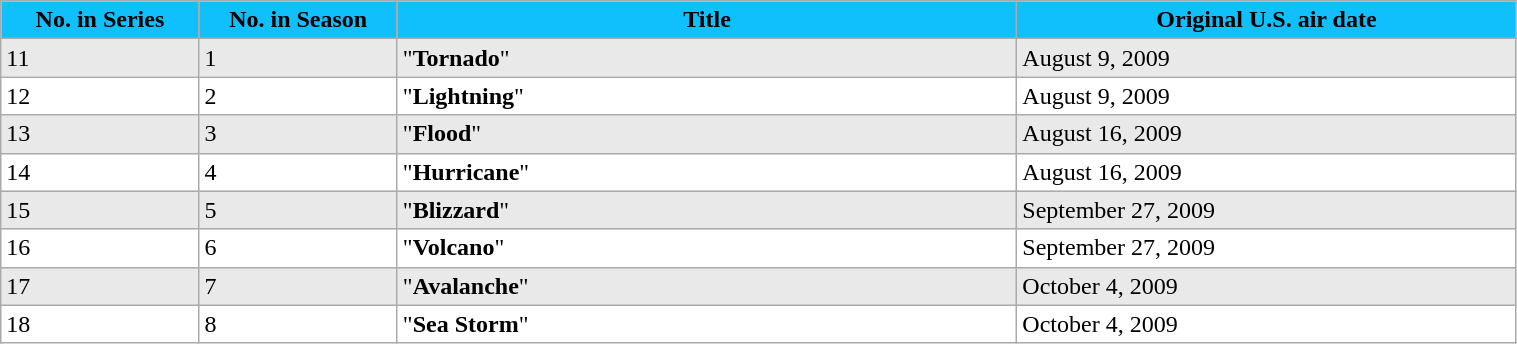<table class="wikitable" width=80%>
<tr>
<th style="background-color: #0FC0FC; width:75px;">No. in Series</th>
<th style="background-color: #0FC0FC; width:75px;">No. in Season</th>
<th style="background-color: #0FC0FC; width:250px;">Title</th>
<th style="background-color: #0FC0FC; width:200px;">Original U.S. air date</th>
</tr>
<tr style="background-color: #e9e9e9;">
<td rowspan="1">11</td>
<td>1</td>
<td>"<strong>Tornado</strong>"</td>
<td>August 9, 2009</td>
</tr>
<tr style="background-color: #ffffff;">
<td rowspan="1">12</td>
<td>2</td>
<td>"<strong>Lightning</strong>"</td>
<td>August 9, 2009</td>
</tr>
<tr style="background-color: #e9e9e9;">
<td rowspan="1">13</td>
<td>3</td>
<td>"<strong>Flood</strong>"</td>
<td>August 16, 2009</td>
</tr>
<tr style="background-color: #ffffff;">
<td rowspan="1">14</td>
<td>4</td>
<td>"<strong>Hurricane</strong>"</td>
<td>August 16, 2009</td>
</tr>
<tr style="background-color: #e9e9e9;">
<td rowspan="1">15</td>
<td>5</td>
<td>"<strong>Blizzard</strong>"</td>
<td>September 27, 2009</td>
</tr>
<tr style="background-color: #ffffff;">
<td rowspan="1">16</td>
<td>6</td>
<td>"<strong>Volcano</strong>"</td>
<td>September 27, 2009</td>
</tr>
<tr style="background-color: #e9e9e9;">
<td rowspan="1">17</td>
<td>7</td>
<td>"<strong>Avalanche</strong>"</td>
<td>October 4, 2009</td>
</tr>
<tr style="background-color: #ffffff;">
<td rowspan="1">18</td>
<td>8</td>
<td>"<strong>Sea Storm</strong>"</td>
<td>October 4, 2009</td>
</tr>
</table>
